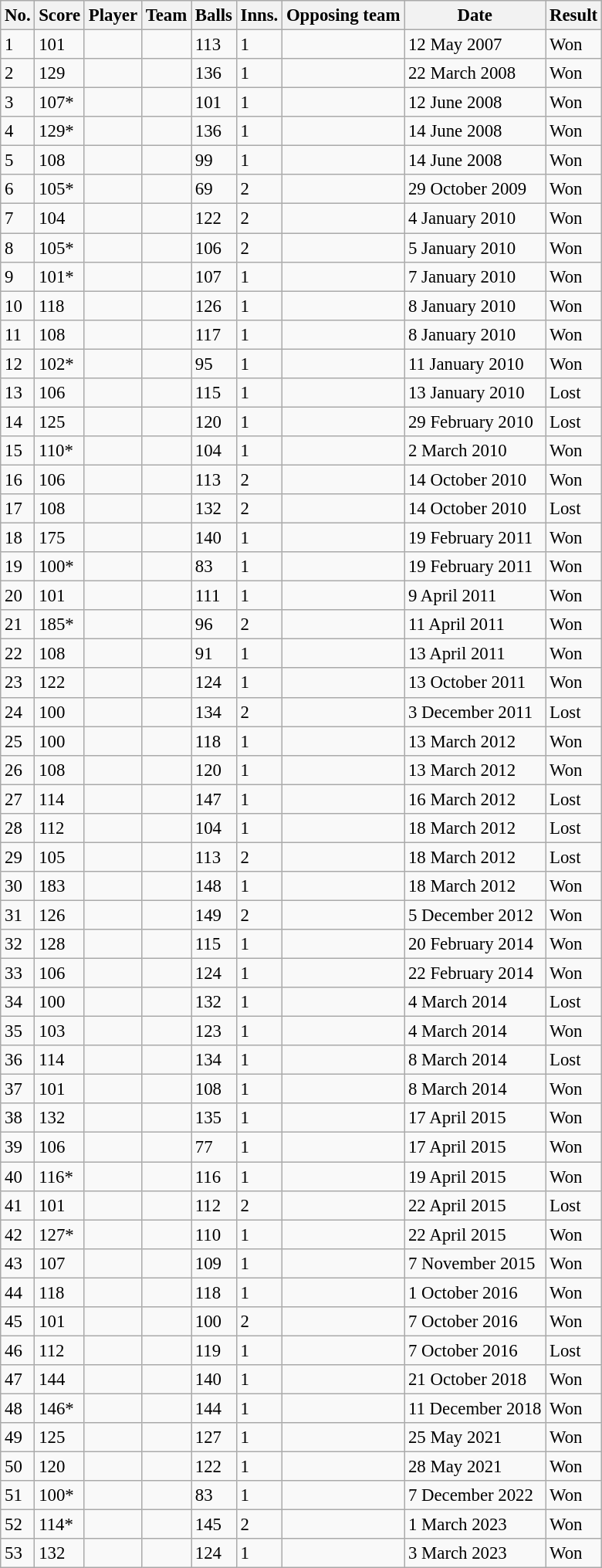<table class="wikitable sortable" style="font-size:95%">
<tr>
<th scope="col">No.</th>
<th scope="col">Score</th>
<th scope="col">Player</th>
<th scope="col">Team</th>
<th scope="col">Balls</th>
<th scope="col">Inns.</th>
<th scope="col">Opposing team</th>
<th scope="col">Date</th>
<th scope="col">Result</th>
</tr>
<tr>
<td>1</td>
<td>101</td>
<td> </td>
<td></td>
<td>113</td>
<td>1</td>
<td></td>
<td>12 May 2007</td>
<td>Won</td>
</tr>
<tr>
<td>2</td>
<td>129</td>
<td> </td>
<td></td>
<td>136</td>
<td>1</td>
<td></td>
<td>22 March 2008</td>
<td>Won</td>
</tr>
<tr>
<td>3</td>
<td>107*</td>
<td> </td>
<td></td>
<td>101</td>
<td>1</td>
<td></td>
<td>12 June 2008</td>
<td>Won</td>
</tr>
<tr>
<td>4</td>
<td>129*</td>
<td></td>
<td></td>
<td>136</td>
<td>1</td>
<td></td>
<td>14 June 2008</td>
<td>Won</td>
</tr>
<tr>
<td>5</td>
<td>108</td>
<td></td>
<td></td>
<td>99</td>
<td>1</td>
<td></td>
<td>14 June 2008</td>
<td>Won</td>
</tr>
<tr>
<td>6</td>
<td>105*</td>
<td> </td>
<td></td>
<td>69</td>
<td>2</td>
<td></td>
<td>29 October 2009</td>
<td>Won</td>
</tr>
<tr>
<td>7</td>
<td>104</td>
<td></td>
<td></td>
<td>122</td>
<td>2</td>
<td></td>
<td>4 January 2010</td>
<td>Won</td>
</tr>
<tr>
<td>8</td>
<td>105*</td>
<td></td>
<td></td>
<td>106</td>
<td>2</td>
<td></td>
<td>5 January 2010</td>
<td>Won</td>
</tr>
<tr>
<td>9</td>
<td>101*</td>
<td></td>
<td></td>
<td>107</td>
<td>1</td>
<td></td>
<td>7 January 2010</td>
<td>Won</td>
</tr>
<tr>
<td>10</td>
<td>118</td>
<td></td>
<td></td>
<td>126</td>
<td>1</td>
<td></td>
<td>8 January 2010</td>
<td>Won</td>
</tr>
<tr>
<td>11</td>
<td>108</td>
<td></td>
<td></td>
<td>117</td>
<td>1</td>
<td></td>
<td>8 January 2010</td>
<td>Won</td>
</tr>
<tr>
<td>12</td>
<td>102*</td>
<td> </td>
<td></td>
<td>95</td>
<td>1</td>
<td></td>
<td>11 January 2010</td>
<td>Won</td>
</tr>
<tr>
<td>13</td>
<td>106</td>
<td></td>
<td></td>
<td>115</td>
<td>1</td>
<td></td>
<td>13 January 2010</td>
<td>Lost</td>
</tr>
<tr>
<td>14</td>
<td>125</td>
<td> </td>
<td></td>
<td>120</td>
<td>1</td>
<td></td>
<td>29 February 2010</td>
<td>Lost</td>
</tr>
<tr>
<td>15</td>
<td>110*</td>
<td></td>
<td></td>
<td>104</td>
<td>1</td>
<td></td>
<td>2 March 2010</td>
<td>Won</td>
</tr>
<tr>
<td>16</td>
<td>106</td>
<td> </td>
<td></td>
<td>113</td>
<td>2</td>
<td></td>
<td>14 October 2010</td>
<td>Won</td>
</tr>
<tr>
<td>17</td>
<td>108</td>
<td></td>
<td></td>
<td>132</td>
<td>2</td>
<td></td>
<td>14 October 2010</td>
<td>Lost</td>
</tr>
<tr>
<td>18</td>
<td>175</td>
<td></td>
<td></td>
<td>140</td>
<td>1</td>
<td></td>
<td>19 February 2011</td>
<td>Won</td>
</tr>
<tr>
<td>19</td>
<td>100*</td>
<td> </td>
<td></td>
<td>83</td>
<td>1</td>
<td></td>
<td>19 February 2011</td>
<td>Won</td>
</tr>
<tr>
<td>20</td>
<td>101</td>
<td></td>
<td></td>
<td>111</td>
<td>1</td>
<td></td>
<td>9 April 2011</td>
<td>Won</td>
</tr>
<tr>
<td>21</td>
<td>185*</td>
<td></td>
<td></td>
<td>96</td>
<td>2</td>
<td></td>
<td>11 April 2011</td>
<td>Won</td>
</tr>
<tr>
<td>22</td>
<td>108</td>
<td></td>
<td></td>
<td>91</td>
<td>1</td>
<td></td>
<td>13 April 2011</td>
<td>Won</td>
</tr>
<tr>
<td>23</td>
<td>122</td>
<td></td>
<td></td>
<td>124</td>
<td>1</td>
<td></td>
<td>13 October 2011</td>
<td>Won</td>
</tr>
<tr>
<td>24</td>
<td>100</td>
<td></td>
<td></td>
<td>134</td>
<td>2</td>
<td></td>
<td>3 December 2011</td>
<td>Lost</td>
</tr>
<tr>
<td>25</td>
<td>100</td>
<td> </td>
<td></td>
<td>118</td>
<td>1</td>
<td></td>
<td>13 March 2012</td>
<td>Won</td>
</tr>
<tr>
<td>26</td>
<td>108</td>
<td> </td>
<td></td>
<td>120</td>
<td>1</td>
<td></td>
<td>13 March 2012</td>
<td>Won</td>
</tr>
<tr>
<td>27</td>
<td>114</td>
<td></td>
<td></td>
<td>147</td>
<td>1</td>
<td></td>
<td>16 March 2012</td>
<td>Lost</td>
</tr>
<tr>
<td>28</td>
<td>112</td>
<td></td>
<td></td>
<td>104</td>
<td>1</td>
<td></td>
<td>18 March 2012</td>
<td>Lost</td>
</tr>
<tr>
<td>29</td>
<td>105</td>
<td></td>
<td></td>
<td>113</td>
<td>2</td>
<td></td>
<td>18 March 2012</td>
<td>Lost</td>
</tr>
<tr>
<td>30</td>
<td>183</td>
<td> </td>
<td></td>
<td>148</td>
<td>1</td>
<td></td>
<td>18 March 2012</td>
<td>Won</td>
</tr>
<tr>
<td>31</td>
<td>126</td>
<td></td>
<td></td>
<td>149</td>
<td>2</td>
<td></td>
<td>5 December 2012</td>
<td>Won</td>
</tr>
<tr>
<td>32</td>
<td>128</td>
<td></td>
<td></td>
<td>115</td>
<td>1</td>
<td></td>
<td>20 February 2014</td>
<td>Won</td>
</tr>
<tr>
<td>33</td>
<td>106</td>
<td> </td>
<td></td>
<td>124</td>
<td>1</td>
<td></td>
<td>22 February 2014</td>
<td>Won</td>
</tr>
<tr>
<td>34</td>
<td>100</td>
<td></td>
<td></td>
<td>132</td>
<td>1</td>
<td></td>
<td>4 March 2014</td>
<td>Lost</td>
</tr>
<tr>
<td>35</td>
<td>103</td>
<td></td>
<td></td>
<td>123</td>
<td>1</td>
<td></td>
<td>4 March 2014</td>
<td>Won</td>
</tr>
<tr>
<td>36</td>
<td>114</td>
<td></td>
<td></td>
<td>134</td>
<td>1</td>
<td></td>
<td>8 March 2014</td>
<td>Lost</td>
</tr>
<tr>
<td>37</td>
<td>101</td>
<td></td>
<td></td>
<td>108</td>
<td>1</td>
<td></td>
<td>8 March 2014</td>
<td>Won</td>
</tr>
<tr>
<td>38</td>
<td>132</td>
<td> </td>
<td></td>
<td>135</td>
<td>1</td>
<td></td>
<td>17 April 2015</td>
<td>Won</td>
</tr>
<tr>
<td>39</td>
<td>106</td>
<td> </td>
<td></td>
<td>77</td>
<td>1</td>
<td></td>
<td>17 April 2015</td>
<td>Won</td>
</tr>
<tr>
<td>40</td>
<td>116*</td>
<td> </td>
<td></td>
<td>116</td>
<td>1</td>
<td></td>
<td>19 April 2015</td>
<td>Won</td>
</tr>
<tr>
<td>41</td>
<td>101</td>
<td></td>
<td></td>
<td>112</td>
<td>2</td>
<td></td>
<td>22 April 2015</td>
<td>Lost</td>
</tr>
<tr>
<td>42</td>
<td>127*</td>
<td></td>
<td></td>
<td>110</td>
<td>1</td>
<td></td>
<td>22 April 2015</td>
<td>Won</td>
</tr>
<tr>
<td>43</td>
<td>107</td>
<td> </td>
<td></td>
<td>109</td>
<td>1</td>
<td></td>
<td>7 November 2015</td>
<td>Won</td>
</tr>
<tr>
<td>44</td>
<td>118</td>
<td> </td>
<td></td>
<td>118</td>
<td>1</td>
<td></td>
<td>1 October 2016</td>
<td>Won</td>
</tr>
<tr>
<td>45</td>
<td>101</td>
<td></td>
<td></td>
<td>100</td>
<td>2</td>
<td></td>
<td>7 October 2016</td>
<td>Won</td>
</tr>
<tr>
<td>46</td>
<td>112</td>
<td> </td>
<td></td>
<td>119</td>
<td>1</td>
<td></td>
<td>7 October 2016</td>
<td>Lost</td>
</tr>
<tr>
<td>47</td>
<td>144</td>
<td> </td>
<td></td>
<td>140</td>
<td>1</td>
<td></td>
<td>21 October 2018</td>
<td>Won</td>
</tr>
<tr>
<td>48</td>
<td>146*</td>
<td></td>
<td></td>
<td>144</td>
<td>1</td>
<td></td>
<td>11 December 2018</td>
<td>Won</td>
</tr>
<tr>
<td>49</td>
<td>125</td>
<td> </td>
<td></td>
<td>127</td>
<td>1</td>
<td></td>
<td>25 May 2021</td>
<td>Won</td>
</tr>
<tr>
<td>50</td>
<td>120</td>
<td> </td>
<td></td>
<td>122</td>
<td>1</td>
<td></td>
<td>28 May 2021</td>
<td>Won</td>
</tr>
<tr>
<td>51</td>
<td>100*</td>
<td></td>
<td></td>
<td>83</td>
<td>1</td>
<td></td>
<td>7 December 2022</td>
<td>Won</td>
</tr>
<tr>
<td>52</td>
<td>114*</td>
<td></td>
<td></td>
<td>145</td>
<td>2</td>
<td></td>
<td>1 March 2023</td>
<td>Won</td>
</tr>
<tr>
<td>53</td>
<td>132</td>
<td></td>
<td></td>
<td>124</td>
<td>1</td>
<td></td>
<td>3 March 2023</td>
<td>Won</td>
</tr>
</table>
